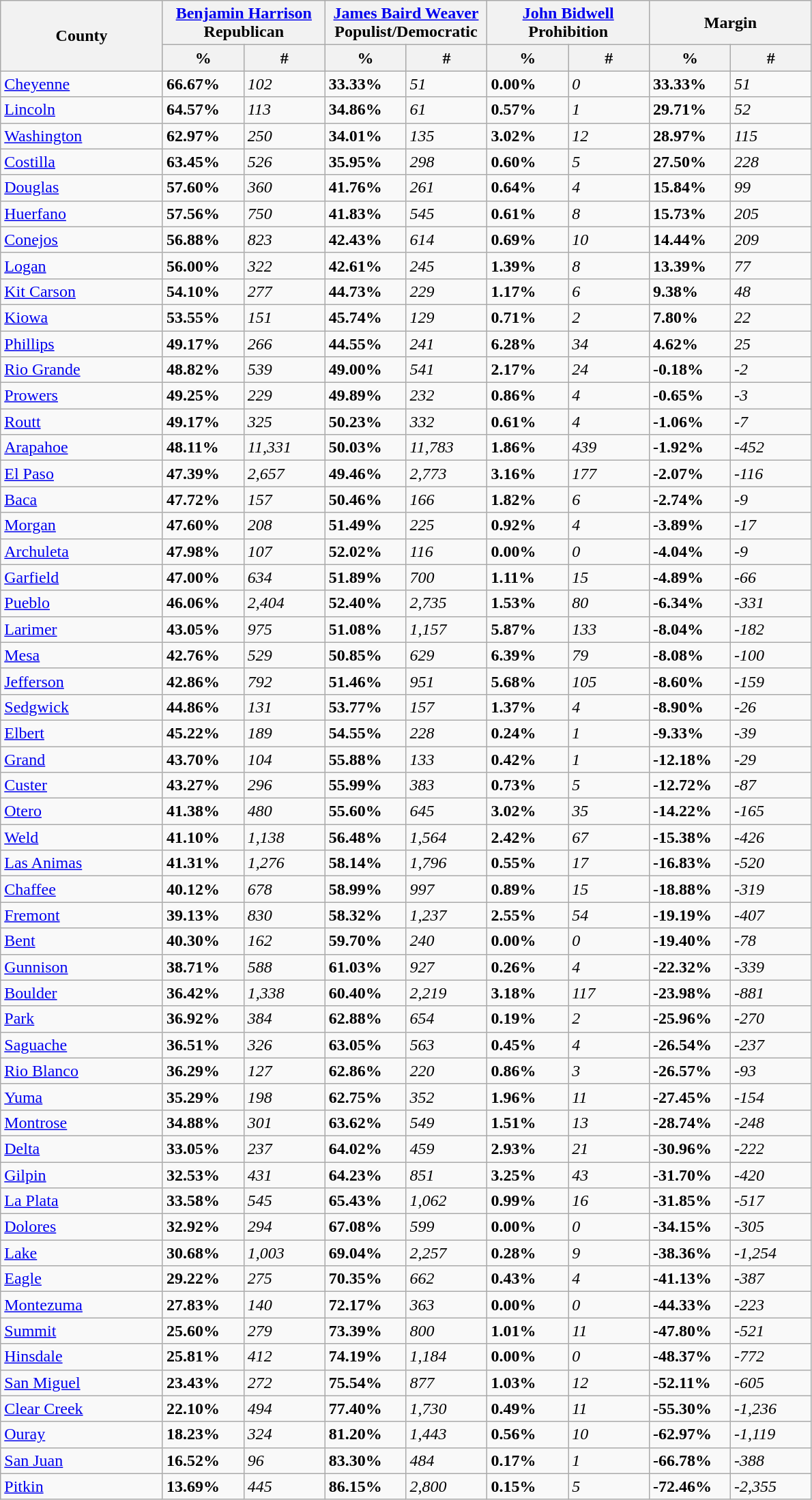<table class="wikitable sortable">
<tr>
<th rowspan="2">County</th>
<th colspan="2"><a href='#'>Benjamin Harrison</a><br>Republican</th>
<th colspan="2"><a href='#'>James Baird Weaver</a><br>Populist/Democratic</th>
<th colspan="2"><a href='#'>John Bidwell</a><br>Prohibition</th>
<th colspan="2">Margin</th>
</tr>
<tr bgcolor="lightgrey">
<th style="width:10%;" data-sort-type="number">%</th>
<th style="width:10%;" data-sort-type="number">#</th>
<th style="width:10%;" data-sort-type="number">%</th>
<th style="width:10%;" data-sort-type="number">#</th>
<th style="width:10%;" data-sort-type="number">%</th>
<th style="width:10%;" data-sort-type="number">#</th>
<th style="width:10%;" data-sort-type="number">%</th>
<th style="width:10%;" data-sort-type="number">#</th>
</tr>
<tr>
<td><a href='#'>Cheyenne</a></td>
<td><strong>66.67%</strong></td>
<td><em>102</em></td>
<td><strong>33.33%</strong></td>
<td><em>51</em></td>
<td><strong>0.00%</strong></td>
<td><em>0</em></td>
<td><strong>33.33%</strong></td>
<td><em>51</em></td>
</tr>
<tr>
<td><a href='#'>Lincoln</a></td>
<td><strong>64.57%</strong></td>
<td><em>113</em></td>
<td><strong>34.86%</strong></td>
<td><em>61</em></td>
<td><strong>0.57%</strong></td>
<td><em>1</em></td>
<td><strong>29.71%</strong></td>
<td><em>52</em></td>
</tr>
<tr>
<td><a href='#'>Washington</a></td>
<td><strong>62.97%</strong></td>
<td><em>250</em></td>
<td><strong>34.01%</strong></td>
<td><em>135</em></td>
<td><strong>3.02%</strong></td>
<td><em>12</em></td>
<td><strong>28.97%</strong></td>
<td><em>115</em></td>
</tr>
<tr>
<td><a href='#'>Costilla</a></td>
<td><strong>63.45%</strong></td>
<td><em>526</em></td>
<td><strong>35.95%</strong></td>
<td><em>298</em></td>
<td><strong>0.60%</strong></td>
<td><em>5</em></td>
<td><strong>27.50%</strong></td>
<td><em>228</em></td>
</tr>
<tr>
<td><a href='#'>Douglas</a></td>
<td><strong>57.60%</strong></td>
<td><em>360</em></td>
<td><strong>41.76%</strong></td>
<td><em>261</em></td>
<td><strong>0.64%</strong></td>
<td><em>4</em></td>
<td><strong>15.84%</strong></td>
<td><em>99</em></td>
</tr>
<tr>
<td><a href='#'>Huerfano</a></td>
<td><strong>57.56%</strong></td>
<td><em>750</em></td>
<td><strong>41.83%</strong></td>
<td><em>545</em></td>
<td><strong>0.61%</strong></td>
<td><em>8</em></td>
<td><strong>15.73%</strong></td>
<td><em>205</em></td>
</tr>
<tr>
<td><a href='#'>Conejos</a></td>
<td><strong>56.88%</strong></td>
<td><em>823</em></td>
<td><strong>42.43%</strong></td>
<td><em>614</em></td>
<td><strong>0.69%</strong></td>
<td><em>10</em></td>
<td><strong>14.44%</strong></td>
<td><em>209</em></td>
</tr>
<tr>
<td><a href='#'>Logan</a></td>
<td><strong>56.00%</strong></td>
<td><em>322</em></td>
<td><strong>42.61%</strong></td>
<td><em>245</em></td>
<td><strong>1.39%</strong></td>
<td><em>8</em></td>
<td><strong>13.39%</strong></td>
<td><em>77</em></td>
</tr>
<tr>
<td><a href='#'>Kit Carson</a></td>
<td><strong>54.10%</strong></td>
<td><em>277</em></td>
<td><strong>44.73%</strong></td>
<td><em>229</em></td>
<td><strong>1.17%</strong></td>
<td><em>6</em></td>
<td><strong>9.38%</strong></td>
<td><em>48</em></td>
</tr>
<tr>
<td><a href='#'>Kiowa</a></td>
<td><strong>53.55%</strong></td>
<td><em>151</em></td>
<td><strong>45.74%</strong></td>
<td><em>129</em></td>
<td><strong>0.71%</strong></td>
<td><em>2</em></td>
<td><strong>7.80%</strong></td>
<td><em>22</em></td>
</tr>
<tr>
<td><a href='#'>Phillips</a></td>
<td><strong>49.17%</strong></td>
<td><em>266</em></td>
<td><strong>44.55%</strong></td>
<td><em>241</em></td>
<td><strong>6.28%</strong></td>
<td><em>34</em></td>
<td><strong>4.62%</strong></td>
<td><em>25</em></td>
</tr>
<tr>
<td><a href='#'>Rio Grande</a></td>
<td><strong>48.82%</strong></td>
<td><em>539</em></td>
<td><strong>49.00%</strong></td>
<td><em>541</em></td>
<td><strong>2.17%</strong></td>
<td><em>24</em></td>
<td><strong>-0.18%</strong></td>
<td><em>-2</em></td>
</tr>
<tr>
<td><a href='#'>Prowers</a></td>
<td><strong>49.25%</strong></td>
<td><em>229</em></td>
<td><strong>49.89%</strong></td>
<td><em>232</em></td>
<td><strong>0.86%</strong></td>
<td><em>4</em></td>
<td><strong>-0.65%</strong></td>
<td><em>-3</em></td>
</tr>
<tr>
<td><a href='#'>Routt</a></td>
<td><strong>49.17%</strong></td>
<td><em>325</em></td>
<td><strong>50.23%</strong></td>
<td><em>332</em></td>
<td><strong>0.61%</strong></td>
<td><em>4</em></td>
<td><strong>-1.06%</strong></td>
<td><em>-7</em></td>
</tr>
<tr>
<td><a href='#'>Arapahoe</a></td>
<td><strong>48.11%</strong></td>
<td><em>11,331</em></td>
<td><strong>50.03%</strong></td>
<td><em>11,783</em></td>
<td><strong>1.86%</strong></td>
<td><em>439</em></td>
<td><strong>-1.92%</strong></td>
<td><em>-452</em></td>
</tr>
<tr>
<td><a href='#'>El Paso</a></td>
<td><strong>47.39%</strong></td>
<td><em>2,657</em></td>
<td><strong>49.46%</strong></td>
<td><em>2,773</em></td>
<td><strong>3.16%</strong></td>
<td><em>177</em></td>
<td><strong>-2.07%</strong></td>
<td><em>-116</em></td>
</tr>
<tr>
<td><a href='#'>Baca</a></td>
<td><strong>47.72%</strong></td>
<td><em>157</em></td>
<td><strong>50.46%</strong></td>
<td><em>166</em></td>
<td><strong>1.82%</strong></td>
<td><em>6</em></td>
<td><strong>-2.74%</strong></td>
<td><em>-9</em></td>
</tr>
<tr>
<td><a href='#'>Morgan</a></td>
<td><strong>47.60%</strong></td>
<td><em>208</em></td>
<td><strong>51.49%</strong></td>
<td><em>225</em></td>
<td><strong>0.92%</strong></td>
<td><em>4</em></td>
<td><strong>-3.89%</strong></td>
<td><em>-17</em></td>
</tr>
<tr>
<td><a href='#'>Archuleta</a></td>
<td><strong>47.98%</strong></td>
<td><em>107</em></td>
<td><strong>52.02%</strong></td>
<td><em>116</em></td>
<td><strong>0.00%</strong></td>
<td><em>0</em></td>
<td><strong>-4.04%</strong></td>
<td><em>-9</em></td>
</tr>
<tr>
<td><a href='#'>Garfield</a></td>
<td><strong>47.00%</strong></td>
<td><em>634</em></td>
<td><strong>51.89%</strong></td>
<td><em>700</em></td>
<td><strong>1.11%</strong></td>
<td><em>15</em></td>
<td><strong>-4.89%</strong></td>
<td><em>-66</em></td>
</tr>
<tr>
<td><a href='#'>Pueblo</a></td>
<td><strong>46.06%</strong></td>
<td><em>2,404</em></td>
<td><strong>52.40%</strong></td>
<td><em>2,735</em></td>
<td><strong>1.53%</strong></td>
<td><em>80</em></td>
<td><strong>-6.34%</strong></td>
<td><em>-331</em></td>
</tr>
<tr>
<td><a href='#'>Larimer</a></td>
<td><strong>43.05%</strong></td>
<td><em>975</em></td>
<td><strong>51.08%</strong></td>
<td><em>1,157</em></td>
<td><strong>5.87%</strong></td>
<td><em>133</em></td>
<td><strong>-8.04%</strong></td>
<td><em>-182</em></td>
</tr>
<tr>
<td><a href='#'>Mesa</a></td>
<td><strong>42.76%</strong></td>
<td><em>529</em></td>
<td><strong>50.85%</strong></td>
<td><em>629</em></td>
<td><strong>6.39%</strong></td>
<td><em>79</em></td>
<td><strong>-8.08%</strong></td>
<td><em>-100</em></td>
</tr>
<tr>
<td><a href='#'>Jefferson</a></td>
<td><strong>42.86%</strong></td>
<td><em>792</em></td>
<td><strong>51.46%</strong></td>
<td><em>951</em></td>
<td><strong>5.68%</strong></td>
<td><em>105</em></td>
<td><strong>-8.60%</strong></td>
<td><em>-159</em></td>
</tr>
<tr>
<td><a href='#'>Sedgwick</a></td>
<td><strong>44.86%</strong></td>
<td><em>131</em></td>
<td><strong>53.77%</strong></td>
<td><em>157</em></td>
<td><strong>1.37%</strong></td>
<td><em>4</em></td>
<td><strong>-8.90%</strong></td>
<td><em>-26</em></td>
</tr>
<tr>
<td><a href='#'>Elbert</a></td>
<td><strong>45.22%</strong></td>
<td><em>189</em></td>
<td><strong>54.55%</strong></td>
<td><em>228</em></td>
<td><strong>0.24%</strong></td>
<td><em>1</em></td>
<td><strong>-9.33%</strong></td>
<td><em>-39</em></td>
</tr>
<tr>
<td><a href='#'>Grand</a></td>
<td><strong>43.70%</strong></td>
<td><em>104</em></td>
<td><strong>55.88%</strong></td>
<td><em>133</em></td>
<td><strong>0.42%</strong></td>
<td><em>1</em></td>
<td><strong>-12.18%</strong></td>
<td><em>-29</em></td>
</tr>
<tr>
<td><a href='#'>Custer</a></td>
<td><strong>43.27%</strong></td>
<td><em>296</em></td>
<td><strong>55.99%</strong></td>
<td><em>383</em></td>
<td><strong>0.73%</strong></td>
<td><em>5</em></td>
<td><strong>-12.72%</strong></td>
<td><em>-87</em></td>
</tr>
<tr>
<td><a href='#'>Otero</a></td>
<td><strong>41.38%</strong></td>
<td><em>480</em></td>
<td><strong>55.60%</strong></td>
<td><em>645</em></td>
<td><strong>3.02%</strong></td>
<td><em>35</em></td>
<td><strong>-14.22%</strong></td>
<td><em>-165</em></td>
</tr>
<tr>
<td><a href='#'>Weld</a></td>
<td><strong>41.10%</strong></td>
<td><em>1,138</em></td>
<td><strong>56.48%</strong></td>
<td><em>1,564</em></td>
<td><strong>2.42%</strong></td>
<td><em>67</em></td>
<td><strong>-15.38%</strong></td>
<td><em>-426</em></td>
</tr>
<tr>
<td><a href='#'>Las Animas</a></td>
<td><strong>41.31%</strong></td>
<td><em>1,276</em></td>
<td><strong>58.14%</strong></td>
<td><em>1,796</em></td>
<td><strong>0.55%</strong></td>
<td><em>17</em></td>
<td><strong>-16.83%</strong></td>
<td><em>-520</em></td>
</tr>
<tr>
<td><a href='#'>Chaffee</a></td>
<td><strong>40.12%</strong></td>
<td><em>678</em></td>
<td><strong>58.99%</strong></td>
<td><em>997</em></td>
<td><strong>0.89%</strong></td>
<td><em>15</em></td>
<td><strong>-18.88%</strong></td>
<td><em>-319</em></td>
</tr>
<tr>
<td><a href='#'>Fremont</a></td>
<td><strong>39.13%</strong></td>
<td><em>830</em></td>
<td><strong>58.32%</strong></td>
<td><em>1,237</em></td>
<td><strong>2.55%</strong></td>
<td><em>54</em></td>
<td><strong>-19.19%</strong></td>
<td><em>-407</em></td>
</tr>
<tr>
<td><a href='#'>Bent</a></td>
<td><strong>40.30%</strong></td>
<td><em>162</em></td>
<td><strong>59.70%</strong></td>
<td><em>240</em></td>
<td><strong>0.00%</strong></td>
<td><em>0</em></td>
<td><strong>-19.40%</strong></td>
<td><em>-78</em></td>
</tr>
<tr>
<td><a href='#'>Gunnison</a></td>
<td><strong>38.71%</strong></td>
<td><em>588</em></td>
<td><strong>61.03%</strong></td>
<td><em>927</em></td>
<td><strong>0.26%</strong></td>
<td><em>4</em></td>
<td><strong>-22.32%</strong></td>
<td><em>-339</em></td>
</tr>
<tr>
<td><a href='#'>Boulder</a></td>
<td><strong>36.42%</strong></td>
<td><em>1,338</em></td>
<td><strong>60.40%</strong></td>
<td><em>2,219</em></td>
<td><strong>3.18%</strong></td>
<td><em>117</em></td>
<td><strong>-23.98%</strong></td>
<td><em>-881</em></td>
</tr>
<tr>
<td><a href='#'>Park</a></td>
<td><strong>36.92%</strong></td>
<td><em>384</em></td>
<td><strong>62.88%</strong></td>
<td><em>654</em></td>
<td><strong>0.19%</strong></td>
<td><em>2</em></td>
<td><strong>-25.96%</strong></td>
<td><em>-270</em></td>
</tr>
<tr>
<td><a href='#'>Saguache</a></td>
<td><strong>36.51%</strong></td>
<td><em>326</em></td>
<td><strong>63.05%</strong></td>
<td><em>563</em></td>
<td><strong>0.45%</strong></td>
<td><em>4</em></td>
<td><strong>-26.54%</strong></td>
<td><em>-237</em></td>
</tr>
<tr>
<td><a href='#'>Rio Blanco</a></td>
<td><strong>36.29%</strong></td>
<td><em>127</em></td>
<td><strong>62.86%</strong></td>
<td><em>220</em></td>
<td><strong>0.86%</strong></td>
<td><em>3</em></td>
<td><strong>-26.57%</strong></td>
<td><em>-93</em></td>
</tr>
<tr>
<td><a href='#'>Yuma</a></td>
<td><strong>35.29%</strong></td>
<td><em>198</em></td>
<td><strong>62.75%</strong></td>
<td><em>352</em></td>
<td><strong>1.96%</strong></td>
<td><em>11</em></td>
<td><strong>-27.45%</strong></td>
<td><em>-154</em></td>
</tr>
<tr>
<td><a href='#'>Montrose</a></td>
<td><strong>34.88%</strong></td>
<td><em>301</em></td>
<td><strong>63.62%</strong></td>
<td><em>549</em></td>
<td><strong>1.51%</strong></td>
<td><em>13</em></td>
<td><strong>-28.74%</strong></td>
<td><em>-248</em></td>
</tr>
<tr>
<td><a href='#'>Delta</a></td>
<td><strong>33.05%</strong></td>
<td><em>237</em></td>
<td><strong>64.02%</strong></td>
<td><em>459</em></td>
<td><strong>2.93%</strong></td>
<td><em>21</em></td>
<td><strong>-30.96%</strong></td>
<td><em>-222</em></td>
</tr>
<tr>
<td><a href='#'>Gilpin</a></td>
<td><strong>32.53%</strong></td>
<td><em>431</em></td>
<td><strong>64.23%</strong></td>
<td><em>851</em></td>
<td><strong>3.25%</strong></td>
<td><em>43</em></td>
<td><strong>-31.70%</strong></td>
<td><em>-420</em></td>
</tr>
<tr>
<td><a href='#'>La Plata</a></td>
<td><strong>33.58%</strong></td>
<td><em>545</em></td>
<td><strong>65.43%</strong></td>
<td><em>1,062</em></td>
<td><strong>0.99%</strong></td>
<td><em>16</em></td>
<td><strong>-31.85%</strong></td>
<td><em>-517</em></td>
</tr>
<tr>
<td><a href='#'>Dolores</a></td>
<td><strong>32.92%</strong></td>
<td><em>294</em></td>
<td><strong>67.08%</strong></td>
<td><em>599</em></td>
<td><strong>0.00%</strong></td>
<td><em>0</em></td>
<td><strong>-34.15%</strong></td>
<td><em>-305</em></td>
</tr>
<tr>
<td><a href='#'>Lake</a></td>
<td><strong>30.68%</strong></td>
<td><em>1,003</em></td>
<td><strong>69.04%</strong></td>
<td><em>2,257</em></td>
<td><strong>0.28%</strong></td>
<td><em>9</em></td>
<td><strong>-38.36%</strong></td>
<td><em>-1,254</em></td>
</tr>
<tr>
<td><a href='#'>Eagle</a></td>
<td><strong>29.22%</strong></td>
<td><em>275</em></td>
<td><strong>70.35%</strong></td>
<td><em>662</em></td>
<td><strong>0.43%</strong></td>
<td><em>4</em></td>
<td><strong>-41.13%</strong></td>
<td><em>-387</em></td>
</tr>
<tr>
<td><a href='#'>Montezuma</a></td>
<td><strong>27.83%</strong></td>
<td><em>140</em></td>
<td><strong>72.17%</strong></td>
<td><em>363</em></td>
<td><strong>0.00%</strong></td>
<td><em>0</em></td>
<td><strong>-44.33%</strong></td>
<td><em>-223</em></td>
</tr>
<tr>
<td><a href='#'>Summit</a></td>
<td><strong>25.60%</strong></td>
<td><em>279</em></td>
<td><strong>73.39%</strong></td>
<td><em>800</em></td>
<td><strong>1.01%</strong></td>
<td><em>11</em></td>
<td><strong>-47.80%</strong></td>
<td><em>-521</em></td>
</tr>
<tr>
<td><a href='#'>Hinsdale</a></td>
<td><strong>25.81%</strong></td>
<td><em>412</em></td>
<td><strong>74.19%</strong></td>
<td><em>1,184</em></td>
<td><strong>0.00%</strong></td>
<td><em>0</em></td>
<td><strong>-48.37%</strong></td>
<td><em>-772</em></td>
</tr>
<tr>
<td><a href='#'>San Miguel</a></td>
<td><strong>23.43%</strong></td>
<td><em>272</em></td>
<td><strong>75.54%</strong></td>
<td><em>877</em></td>
<td><strong>1.03%</strong></td>
<td><em>12</em></td>
<td><strong>-52.11%</strong></td>
<td><em>-605</em></td>
</tr>
<tr>
<td><a href='#'>Clear Creek</a></td>
<td><strong>22.10%</strong></td>
<td><em>494</em></td>
<td><strong>77.40%</strong></td>
<td><em>1,730</em></td>
<td><strong>0.49%</strong></td>
<td><em>11</em></td>
<td><strong>-55.30%</strong></td>
<td><em>-1,236</em></td>
</tr>
<tr>
<td><a href='#'>Ouray</a></td>
<td><strong>18.23%</strong></td>
<td><em>324</em></td>
<td><strong>81.20%</strong></td>
<td><em>1,443</em></td>
<td><strong>0.56%</strong></td>
<td><em>10</em></td>
<td><strong>-62.97%</strong></td>
<td><em>-1,119</em></td>
</tr>
<tr>
<td><a href='#'>San Juan</a></td>
<td><strong>16.52%</strong></td>
<td><em>96</em></td>
<td><strong>83.30%</strong></td>
<td><em>484</em></td>
<td><strong>0.17%</strong></td>
<td><em>1</em></td>
<td><strong>-66.78%</strong></td>
<td><em>-388</em></td>
</tr>
<tr>
<td><a href='#'>Pitkin</a></td>
<td><strong>13.69%</strong></td>
<td><em>445</em></td>
<td><strong>86.15%</strong></td>
<td><em>2,800</em></td>
<td><strong>0.15%</strong></td>
<td><em>5</em></td>
<td><strong>-72.46%</strong></td>
<td><em>-2,355</em></td>
</tr>
</table>
